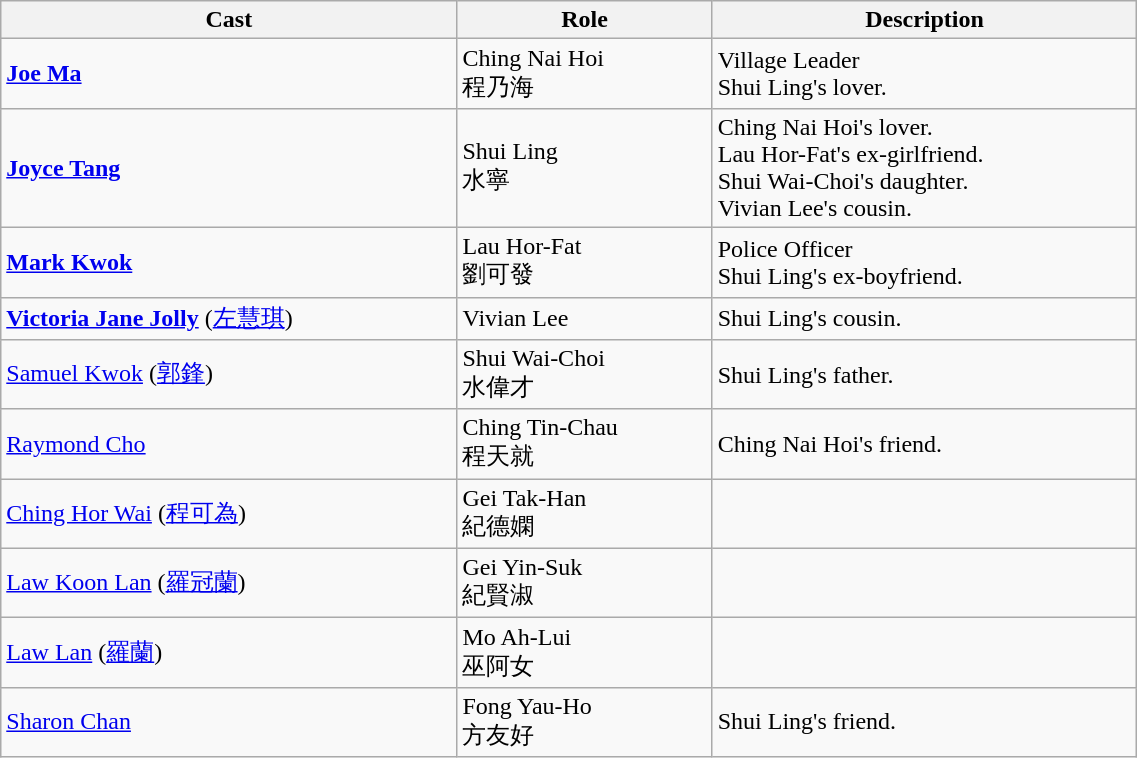<table class="wikitable" width="60%">
<tr>
<th>Cast</th>
<th>Role</th>
<th>Description</th>
</tr>
<tr>
<td><strong><a href='#'>Joe Ma</a></strong></td>
<td>Ching Nai Hoi <br> 程乃海</td>
<td>Village Leader <br> Shui Ling's lover.</td>
</tr>
<tr>
<td><strong><a href='#'>Joyce Tang</a></strong></td>
<td>Shui Ling <br> 水寧</td>
<td>Ching Nai Hoi's lover. <br> Lau Hor-Fat's ex-girlfriend. <br> Shui Wai-Choi's daughter. <br> Vivian Lee's cousin.</td>
</tr>
<tr>
<td><strong><a href='#'>Mark Kwok</a></strong></td>
<td>Lau Hor-Fat <br> 劉可發</td>
<td>Police Officer <br> Shui Ling's ex-boyfriend.</td>
</tr>
<tr>
<td><strong><a href='#'>Victoria Jane Jolly</a></strong> (<a href='#'>左慧琪</a>)</td>
<td>Vivian Lee</td>
<td>Shui Ling's cousin.</td>
</tr>
<tr>
<td><a href='#'>Samuel Kwok</a> (<a href='#'>郭鋒</a>)</td>
<td>Shui Wai-Choi <br> 水偉才</td>
<td>Shui Ling's father.</td>
</tr>
<tr>
<td><a href='#'>Raymond Cho</a></td>
<td>Ching Tin-Chau <br> 程天就</td>
<td>Ching Nai Hoi's friend.</td>
</tr>
<tr>
<td><a href='#'>Ching Hor Wai</a> (<a href='#'>程可為</a>)</td>
<td>Gei Tak-Han <br> 紀德嫻</td>
<td></td>
</tr>
<tr>
<td><a href='#'>Law Koon Lan</a> (<a href='#'>羅冠蘭</a>)</td>
<td>Gei Yin-Suk <br> 紀賢淑</td>
<td></td>
</tr>
<tr>
<td><a href='#'>Law Lan</a> (<a href='#'>羅蘭</a>)</td>
<td>Mo Ah-Lui <br> 巫阿女</td>
<td></td>
</tr>
<tr>
<td><a href='#'>Sharon Chan</a></td>
<td>Fong Yau-Ho <br> 方友好</td>
<td>Shui Ling's friend.</td>
</tr>
</table>
